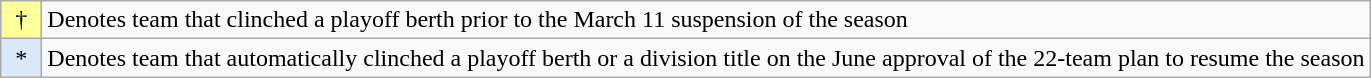<table class="wikitable">
<tr>
<td align="center" bgcolor="#ffff99" width="20">†</td>
<td>Denotes team that clinched a playoff berth prior to the March 11 suspension of the season</td>
</tr>
<tr>
<td align="center" bgcolor="#d9e9f9" width="20">*</td>
<td>Denotes team that automatically clinched a playoff berth or a division title on the June approval of the 22-team plan to resume the season</td>
</tr>
</table>
